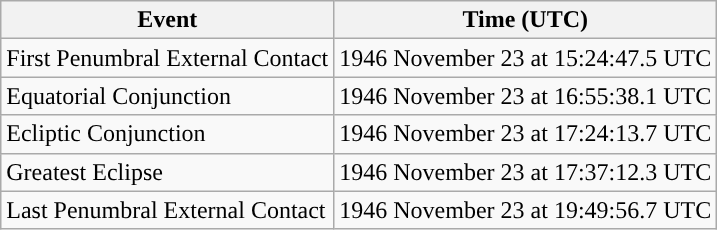<table class="wikitable">
<tr>
<th>Event</th>
<th>Time (UTC)</th>
</tr>
<tr>
<td>First Penumbral External Contact</td>
<td>1946 November 23 at 15:24:47.5 UTC</td>
</tr>
<tr>
<td>Equatorial Conjunction</td>
<td>1946 November 23 at 16:55:38.1 UTC</td>
</tr>
<tr>
<td>Ecliptic Conjunction</td>
<td>1946 November 23 at 17:24:13.7 UTC</td>
</tr>
<tr>
<td>Greatest Eclipse</td>
<td>1946 November 23 at 17:37:12.3 UTC</td>
</tr>
<tr>
<td>Last Penumbral External Contact</td>
<td>1946 November 23 at 19:49:56.7 UTC</td>
</tr>
</table>
